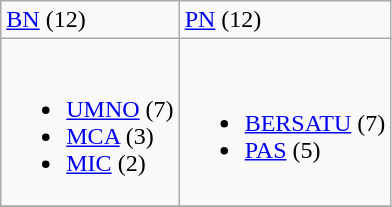<table class="wikitable">
<tr>
<td> <a href='#'>BN</a> (12)</td>
<td> <a href='#'>PN</a> (12)</td>
</tr>
<tr>
<td><br><ul><li> <a href='#'>UMNO</a> (7)</li><li> <a href='#'>MCA</a> (3)</li><li> <a href='#'>MIC</a> (2)</li></ul></td>
<td><br><ul><li> <a href='#'>BERSATU</a> (7)</li><li> <a href='#'>PAS</a> (5)</li></ul></td>
</tr>
<tr>
</tr>
</table>
